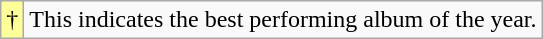<table class="wikitable">
<tr>
<td style="background-color:#FFFF99"align="center">†</td>
<td>This indicates the best performing album of the year.</td>
</tr>
</table>
